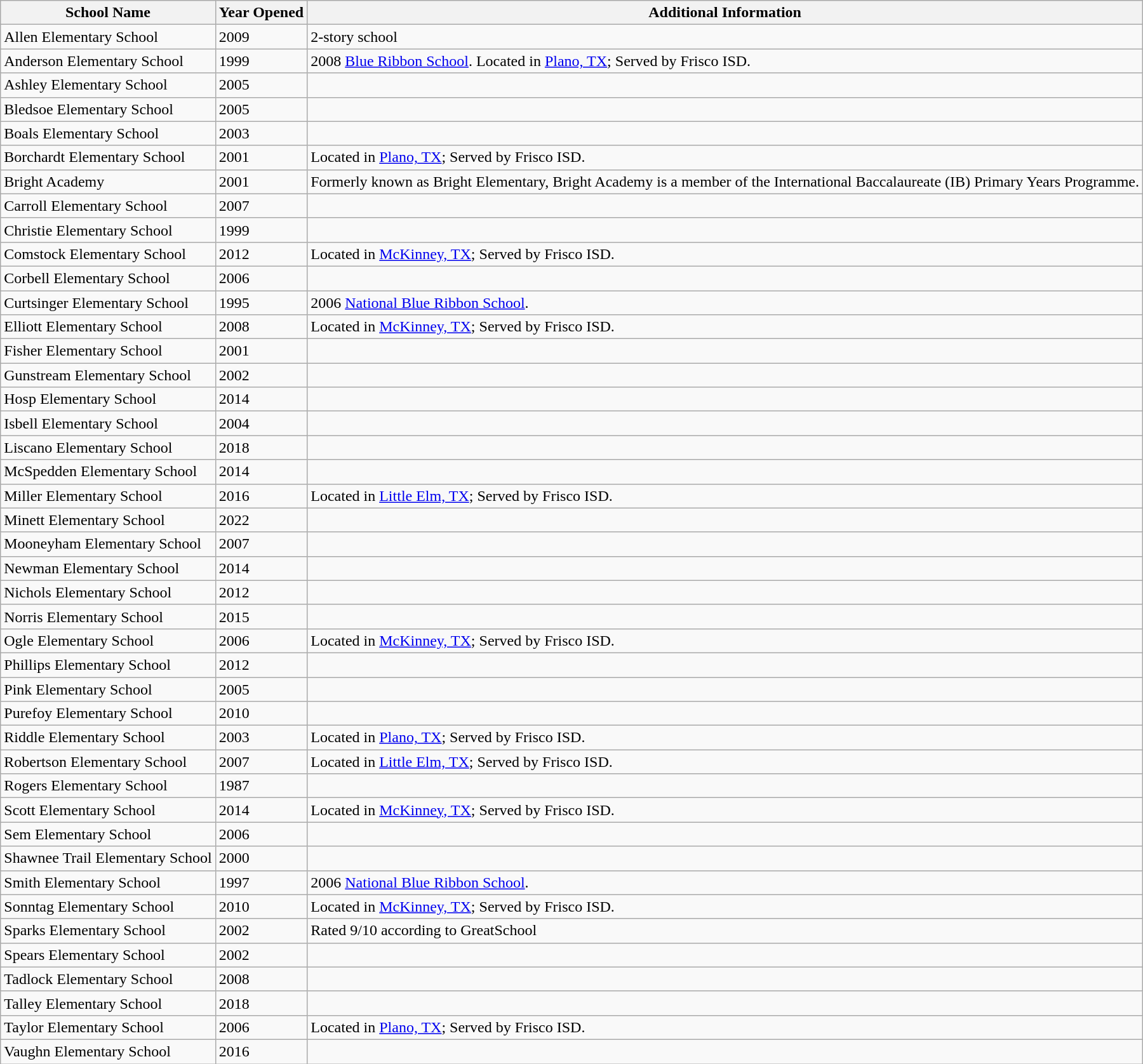<table class="wikitable sortable mw-collapsible">
<tr>
<th>School Name</th>
<th>Year Opened</th>
<th>Additional Information</th>
</tr>
<tr>
<td>Allen Elementary School</td>
<td>2009</td>
<td>2-story school</td>
</tr>
<tr>
<td>Anderson Elementary School</td>
<td>1999</td>
<td>2008 <a href='#'>Blue Ribbon School</a>. Located in <a href='#'>Plano, TX</a>; Served by Frisco ISD.</td>
</tr>
<tr>
<td>Ashley Elementary School</td>
<td>2005</td>
<td></td>
</tr>
<tr>
<td>Bledsoe Elementary School</td>
<td>2005</td>
<td></td>
</tr>
<tr>
<td>Boals Elementary School</td>
<td>2003</td>
<td></td>
</tr>
<tr>
<td>Borchardt Elementary School</td>
<td>2001</td>
<td>Located in <a href='#'>Plano, TX</a>; Served by Frisco ISD.</td>
</tr>
<tr>
<td>Bright Academy</td>
<td>2001</td>
<td>Formerly known as Bright Elementary, Bright Academy is a member of the International Baccalaureate (IB) Primary Years Programme.</td>
</tr>
<tr>
<td>Carroll Elementary School</td>
<td>2007</td>
<td></td>
</tr>
<tr>
<td>Christie Elementary School</td>
<td>1999</td>
<td></td>
</tr>
<tr>
<td>Comstock Elementary School</td>
<td>2012</td>
<td>Located in <a href='#'>McKinney, TX</a>; Served by Frisco ISD.</td>
</tr>
<tr>
<td>Corbell Elementary School</td>
<td>2006</td>
<td></td>
</tr>
<tr>
<td>Curtsinger Elementary School</td>
<td>1995</td>
<td>2006 <a href='#'>National Blue Ribbon School</a>.</td>
</tr>
<tr>
<td>Elliott Elementary School</td>
<td>2008</td>
<td>Located in <a href='#'>McKinney, TX</a>; Served by Frisco ISD.</td>
</tr>
<tr>
<td>Fisher Elementary School</td>
<td>2001</td>
<td></td>
</tr>
<tr>
<td>Gunstream Elementary School</td>
<td>2002</td>
<td></td>
</tr>
<tr>
<td>Hosp Elementary School</td>
<td>2014</td>
<td></td>
</tr>
<tr>
<td>Isbell Elementary School</td>
<td>2004</td>
<td></td>
</tr>
<tr>
<td>Liscano Elementary School</td>
<td>2018</td>
<td></td>
</tr>
<tr>
<td>McSpedden Elementary School</td>
<td>2014</td>
<td></td>
</tr>
<tr>
<td>Miller Elementary School</td>
<td>2016</td>
<td>Located in <a href='#'>Little Elm, TX</a>; Served by Frisco ISD.</td>
</tr>
<tr>
<td>Minett Elementary School </td>
<td>2022</td>
<td></td>
</tr>
<tr>
<td>Mooneyham Elementary School</td>
<td>2007</td>
<td></td>
</tr>
<tr>
<td>Newman Elementary School</td>
<td>2014</td>
<td></td>
</tr>
<tr>
<td>Nichols Elementary School</td>
<td>2012</td>
<td></td>
</tr>
<tr>
<td>Norris Elementary School</td>
<td>2015</td>
<td></td>
</tr>
<tr>
<td>Ogle Elementary School</td>
<td>2006</td>
<td>Located in <a href='#'>McKinney, TX</a>; Served by Frisco ISD.</td>
</tr>
<tr>
<td>Phillips Elementary School</td>
<td>2012</td>
<td></td>
</tr>
<tr>
<td>Pink Elementary School</td>
<td>2005</td>
<td></td>
</tr>
<tr>
<td>Purefoy Elementary School</td>
<td>2010</td>
<td></td>
</tr>
<tr>
<td>Riddle Elementary School</td>
<td>2003</td>
<td>Located in <a href='#'>Plano, TX</a>; Served by Frisco ISD.</td>
</tr>
<tr>
<td>Robertson Elementary School</td>
<td>2007</td>
<td>Located in <a href='#'>Little Elm, TX</a>; Served by Frisco ISD.</td>
</tr>
<tr>
<td>Rogers Elementary School</td>
<td>1987</td>
<td></td>
</tr>
<tr>
<td>Scott Elementary School</td>
<td>2014</td>
<td>Located in <a href='#'>McKinney, TX</a>; Served by Frisco ISD.</td>
</tr>
<tr>
<td>Sem Elementary School</td>
<td>2006</td>
<td></td>
</tr>
<tr>
<td>Shawnee Trail Elementary School</td>
<td>2000</td>
<td></td>
</tr>
<tr>
<td>Smith Elementary School</td>
<td>1997</td>
<td>2006 <a href='#'>National Blue Ribbon School</a>.</td>
</tr>
<tr>
<td>Sonntag Elementary School</td>
<td>2010</td>
<td>Located in <a href='#'>McKinney, TX</a>; Served by Frisco ISD.</td>
</tr>
<tr>
<td>Sparks Elementary School</td>
<td>2002</td>
<td>Rated 9/10 according to GreatSchool </td>
</tr>
<tr>
<td>Spears Elementary School</td>
<td>2002</td>
<td></td>
</tr>
<tr>
<td>Tadlock Elementary School</td>
<td>2008</td>
<td></td>
</tr>
<tr>
<td>Talley Elementary School</td>
<td>2018</td>
<td></td>
</tr>
<tr>
<td>Taylor Elementary School</td>
<td>2006</td>
<td>Located in <a href='#'>Plano, TX</a>; Served by Frisco ISD.</td>
</tr>
<tr>
<td>Vaughn Elementary School</td>
<td>2016</td>
<td></td>
</tr>
</table>
